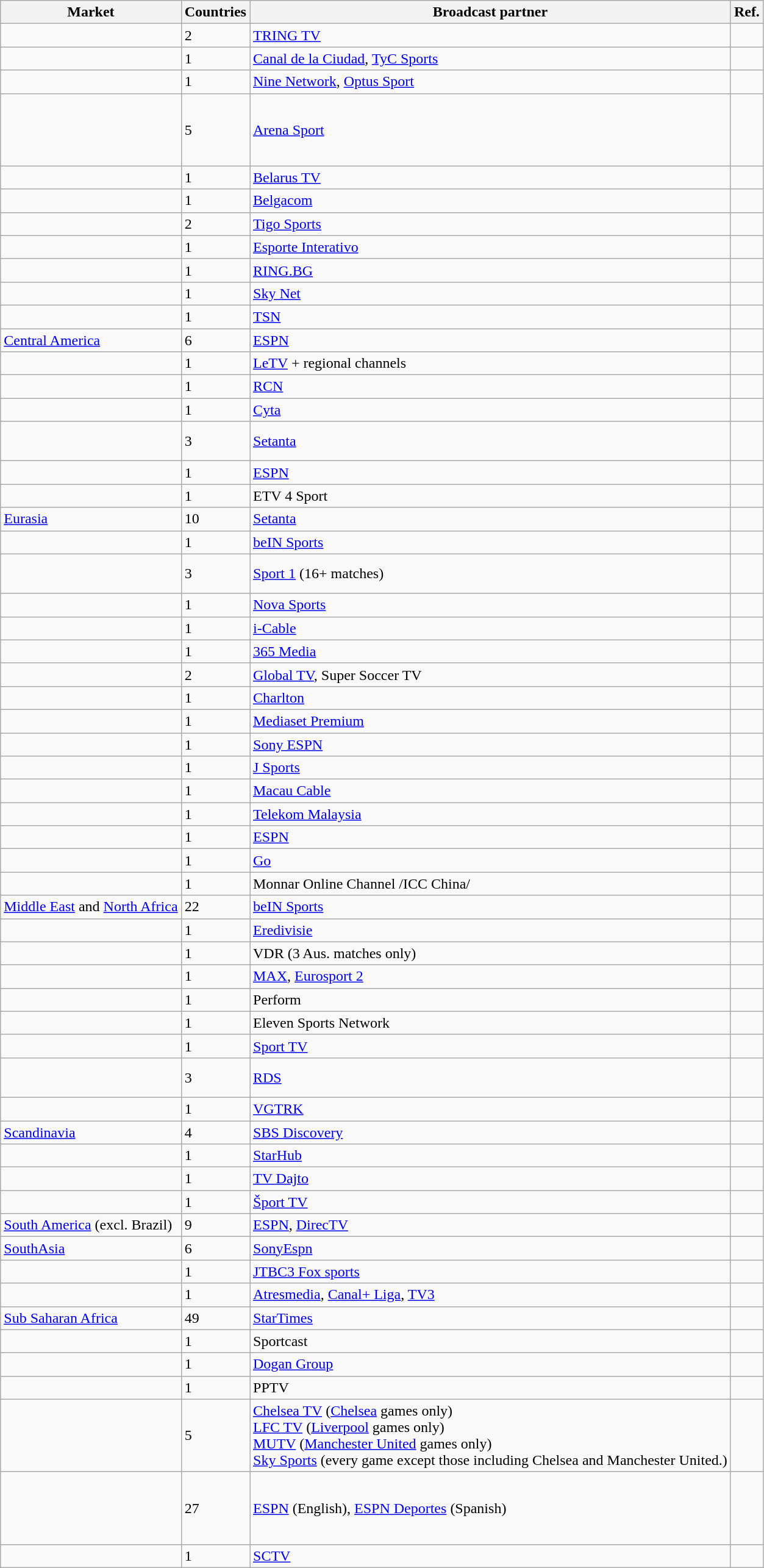<table class="wikitable sortable">
<tr>
<th>Market</th>
<th>Countries</th>
<th>Broadcast partner</th>
<th>Ref.</th>
</tr>
<tr>
<td><br></td>
<td>2</td>
<td><a href='#'>TRING TV</a></td>
<td></td>
</tr>
<tr>
<td></td>
<td>1</td>
<td><a href='#'>Canal de la Ciudad</a>, <a href='#'>TyC Sports</a></td>
<td></td>
</tr>
<tr>
<td></td>
<td>1</td>
<td><a href='#'>Nine Network</a>, <a href='#'>Optus Sport</a></td>
<td></td>
</tr>
<tr>
<td><br><br><br><br></td>
<td>5</td>
<td><a href='#'>Arena Sport</a></td>
<td></td>
</tr>
<tr>
<td></td>
<td>1</td>
<td><a href='#'>Belarus TV</a></td>
<td></td>
</tr>
<tr>
<td></td>
<td>1</td>
<td><a href='#'>Belgacom</a></td>
<td></td>
</tr>
<tr>
<td><br></td>
<td>2</td>
<td><a href='#'>Tigo Sports</a></td>
<td></td>
</tr>
<tr>
<td></td>
<td>1</td>
<td><a href='#'>Esporte Interativo</a></td>
<td></td>
</tr>
<tr>
<td></td>
<td>1</td>
<td><a href='#'>RING.BG</a></td>
<td></td>
</tr>
<tr>
<td></td>
<td>1</td>
<td><a href='#'>Sky Net</a></td>
<td></td>
</tr>
<tr>
<td></td>
<td>1</td>
<td><a href='#'>TSN</a></td>
<td></td>
</tr>
<tr>
<td><a href='#'>Central America</a></td>
<td>6</td>
<td><a href='#'>ESPN</a></td>
<td></td>
</tr>
<tr>
<td></td>
<td>1</td>
<td><a href='#'>LeTV</a> + regional channels</td>
<td></td>
</tr>
<tr>
<td></td>
<td>1</td>
<td><a href='#'>RCN</a></td>
<td></td>
</tr>
<tr>
<td></td>
<td>1</td>
<td><a href='#'>Cyta</a></td>
<td></td>
</tr>
<tr>
<td><br><br></td>
<td>3</td>
<td><a href='#'>Setanta</a></td>
<td></td>
</tr>
<tr>
<td></td>
<td>1</td>
<td><a href='#'>ESPN</a></td>
<td></td>
</tr>
<tr>
<td></td>
<td>1</td>
<td>ETV 4 Sport</td>
<td></td>
</tr>
<tr>
<td><a href='#'>Eurasia</a></td>
<td>10</td>
<td><a href='#'>Setanta</a></td>
<td></td>
</tr>
<tr>
<td></td>
<td>1</td>
<td><a href='#'>beIN Sports</a></td>
<td></td>
</tr>
<tr>
<td><br><br></td>
<td>3</td>
<td><a href='#'>Sport 1</a> (16+ matches)</td>
<td></td>
</tr>
<tr>
<td></td>
<td>1</td>
<td><a href='#'>Nova Sports</a></td>
<td></td>
</tr>
<tr>
<td></td>
<td>1</td>
<td><a href='#'>i-Cable</a></td>
<td></td>
</tr>
<tr>
<td></td>
<td>1</td>
<td><a href='#'>365 Media</a></td>
<td></td>
</tr>
<tr>
<td></td>
<td>2</td>
<td><a href='#'>Global TV</a>, Super Soccer TV</td>
<td></td>
</tr>
<tr>
<td></td>
<td>1</td>
<td><a href='#'>Charlton</a></td>
<td></td>
</tr>
<tr>
<td></td>
<td>1</td>
<td><a href='#'>Mediaset Premium</a></td>
<td></td>
</tr>
<tr>
<td></td>
<td>1</td>
<td><a href='#'>Sony ESPN</a></td>
<td></td>
</tr>
<tr>
<td></td>
<td>1</td>
<td><a href='#'>J Sports</a></td>
<td></td>
</tr>
<tr>
<td></td>
<td>1</td>
<td><a href='#'>Macau Cable</a></td>
<td></td>
</tr>
<tr>
<td></td>
<td>1</td>
<td><a href='#'>Telekom Malaysia</a></td>
<td></td>
</tr>
<tr>
<td></td>
<td>1</td>
<td><a href='#'>ESPN</a></td>
<td></td>
</tr>
<tr>
<td></td>
<td>1</td>
<td><a href='#'>Go</a></td>
<td></td>
</tr>
<tr>
<td></td>
<td>1</td>
<td>Monnar Online Channel /ICC China/</td>
<td></td>
</tr>
<tr>
<td><a href='#'>Middle East</a> and <a href='#'>North Africa</a></td>
<td>22</td>
<td><a href='#'>beIN Sports</a></td>
<td></td>
</tr>
<tr>
<td></td>
<td>1</td>
<td><a href='#'>Eredivisie</a></td>
<td></td>
</tr>
<tr>
<td></td>
<td>1</td>
<td>VDR (3 Aus. matches only)</td>
<td></td>
</tr>
<tr>
<td></td>
<td>1</td>
<td><a href='#'>MAX</a>, <a href='#'>Eurosport 2</a></td>
<td></td>
</tr>
<tr>
<td></td>
<td>1</td>
<td>Perform</td>
<td></td>
</tr>
<tr>
<td></td>
<td>1</td>
<td>Eleven Sports Network</td>
<td></td>
</tr>
<tr>
<td></td>
<td>1</td>
<td><a href='#'>Sport TV</a></td>
<td></td>
</tr>
<tr>
<td><br><br></td>
<td>3</td>
<td><a href='#'>RDS</a></td>
<td></td>
</tr>
<tr>
<td></td>
<td>1</td>
<td><a href='#'>VGTRK</a></td>
<td></td>
</tr>
<tr>
<td><a href='#'>Scandinavia</a><br></td>
<td>4</td>
<td><a href='#'>SBS Discovery</a></td>
<td></td>
</tr>
<tr>
<td></td>
<td>1</td>
<td><a href='#'>StarHub</a></td>
<td></td>
</tr>
<tr>
<td></td>
<td>1</td>
<td><a href='#'>TV Dajto</a></td>
<td></td>
</tr>
<tr>
<td></td>
<td>1</td>
<td><a href='#'>Šport TV</a></td>
<td></td>
</tr>
<tr>
<td><a href='#'>South America</a> (excl. Brazil)</td>
<td>9</td>
<td><a href='#'>ESPN</a>, <a href='#'>DirecTV</a></td>
<td></td>
</tr>
<tr>
<td><a href='#'>SouthAsia</a></td>
<td>6</td>
<td><a href='#'>SonyEspn</a></td>
<td></td>
</tr>
<tr>
<td></td>
<td>1</td>
<td><a href='#'>JTBC3 Fox sports</a></td>
<td></td>
</tr>
<tr>
<td></td>
<td>1</td>
<td><a href='#'>Atresmedia</a>, <a href='#'>Canal+ Liga</a>, <a href='#'>TV3</a></td>
<td></td>
</tr>
<tr>
<td><a href='#'>Sub Saharan Africa</a></td>
<td>49</td>
<td><a href='#'>StarTimes</a></td>
<td></td>
</tr>
<tr>
<td></td>
<td>1</td>
<td>Sportcast</td>
<td></td>
</tr>
<tr>
<td></td>
<td>1</td>
<td><a href='#'>Dogan Group</a></td>
<td></td>
</tr>
<tr>
<td></td>
<td>1</td>
<td>PPTV</td>
<td></td>
</tr>
<tr>
<td><br></td>
<td>5</td>
<td><a href='#'>Chelsea TV</a> (<a href='#'>Chelsea</a> games only) <br> <a href='#'>LFC TV</a> (<a href='#'>Liverpool</a> games only) <br> <a href='#'>MUTV</a> (<a href='#'>Manchester United</a> games only) <br> <a href='#'>Sky Sports</a> (every game except those including Chelsea and Manchester United.)</td>
<td></td>
</tr>
<tr>
<td><br><br><br><br></td>
<td>27</td>
<td><a href='#'>ESPN</a> (English), <a href='#'>ESPN Deportes</a> (Spanish)</td>
<td></td>
</tr>
<tr>
<td></td>
<td>1</td>
<td><a href='#'>SCTV</a></td>
<td></td>
</tr>
</table>
